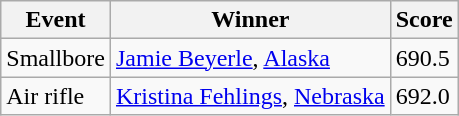<table class="wikitable sortable">
<tr>
<th>Event</th>
<th>Winner</th>
<th>Score</th>
</tr>
<tr>
<td>Smallbore</td>
<td><a href='#'>Jamie Beyerle</a>, <a href='#'>Alaska</a></td>
<td>690.5</td>
</tr>
<tr>
<td>Air rifle</td>
<td><a href='#'>Kristina Fehlings</a>, <a href='#'>Nebraska</a></td>
<td>692.0</td>
</tr>
</table>
